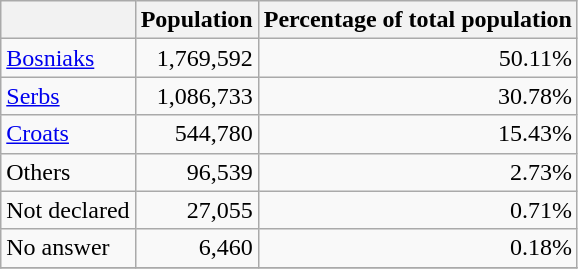<table class="wikitable">
<tr>
<th></th>
<th>Population</th>
<th>Percentage of total population</th>
</tr>
<tr>
<td><a href='#'>Bosniaks</a></td>
<td align=right>1,769,592</td>
<td align=right>50.11%</td>
</tr>
<tr>
<td align=left><a href='#'>Serbs</a></td>
<td align=right>1,086,733</td>
<td align=right>30.78%</td>
</tr>
<tr>
<td align=left><a href='#'>Croats</a></td>
<td align=right>544,780</td>
<td align=right>15.43%</td>
</tr>
<tr>
<td align=left>Others</td>
<td align=right>96,539</td>
<td align=right>2.73%</td>
</tr>
<tr>
<td align=left>Not declared</td>
<td align=right>27,055</td>
<td align=right>0.71%</td>
</tr>
<tr>
<td align=left>No answer</td>
<td align=right>6,460</td>
<td align=right>0.18%</td>
</tr>
<tr>
</tr>
</table>
